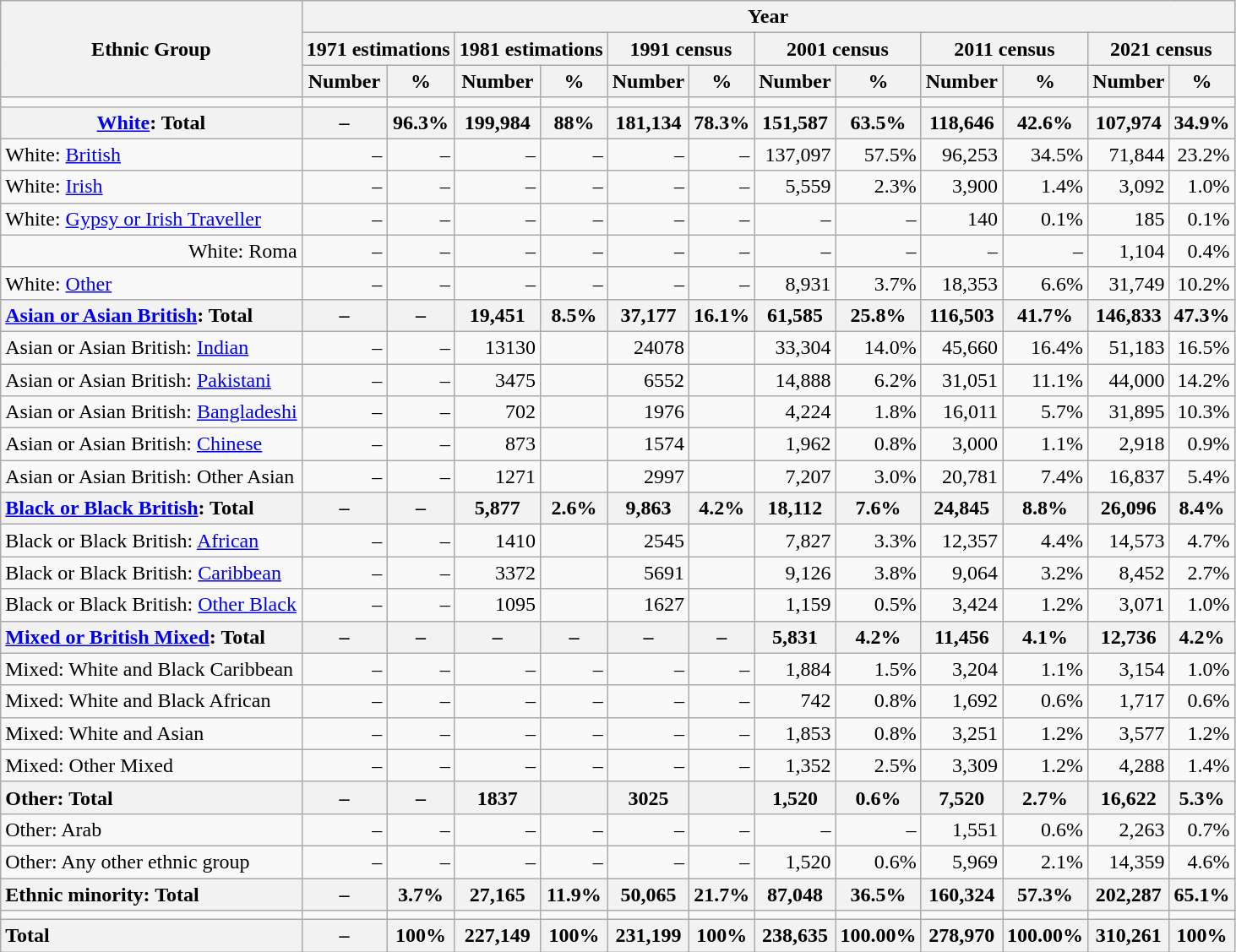<table class="wikitable sortable" style="text-align:right">
<tr>
<th rowspan="3">Ethnic Group</th>
<th colspan="12">Year</th>
</tr>
<tr>
<th colspan="2">1971 estimations</th>
<th colspan="2">1981 estimations</th>
<th colspan="2">1991 census</th>
<th colspan="2">2001 census</th>
<th colspan="2">2011 census</th>
<th colspan="2">2021 census</th>
</tr>
<tr>
<th>Number</th>
<th>%</th>
<th>Number</th>
<th>%</th>
<th>Number</th>
<th>%</th>
<th>Number</th>
<th>%</th>
<th>Number</th>
<th>%</th>
<th>Number</th>
<th>%</th>
</tr>
<tr>
<td></td>
<td></td>
<td></td>
<td></td>
<td></td>
<td></td>
<td></td>
<td></td>
<td></td>
<td></td>
<td></td>
<td></td>
<td></td>
</tr>
<tr>
<th><a href='#'>White</a>: Total</th>
<th>–</th>
<th>96.3%</th>
<th>199,984</th>
<th>88%</th>
<th>181,134</th>
<th>78.3%</th>
<th>151,587</th>
<th>63.5%</th>
<th>118,646</th>
<th>42.6%</th>
<th>107,974</th>
<th>34.9%</th>
</tr>
<tr>
<td style="text-align:left">White: <a href='#'>British</a></td>
<td>–</td>
<td>–</td>
<td>–</td>
<td>–</td>
<td>–</td>
<td>–</td>
<td>137,097</td>
<td>57.5%</td>
<td>96,253</td>
<td>34.5%</td>
<td>71,844</td>
<td>23.2%</td>
</tr>
<tr>
<td style="text-align:left">White: <a href='#'>Irish</a></td>
<td>–</td>
<td>–</td>
<td>–</td>
<td>–</td>
<td>–</td>
<td>–</td>
<td>5,559</td>
<td>2.3%</td>
<td>3,900</td>
<td>1.4%</td>
<td>3,092</td>
<td>1.0%</td>
</tr>
<tr>
<td style="text-align:left">White: <a href='#'>Gypsy or Irish Traveller</a></td>
<td>–</td>
<td>–</td>
<td>–</td>
<td>–</td>
<td>–</td>
<td>–</td>
<td>–</td>
<td>–</td>
<td>140</td>
<td>0.1%</td>
<td>185</td>
<td>0.1%</td>
</tr>
<tr>
<td>White: Roma</td>
<td>–</td>
<td>–</td>
<td>–</td>
<td>–</td>
<td>–</td>
<td>–</td>
<td>–</td>
<td>–</td>
<td>–</td>
<td>–</td>
<td>1,104</td>
<td>0.4%</td>
</tr>
<tr>
<td style="text-align:left">White: <a href='#'>Other</a></td>
<td>–</td>
<td>–</td>
<td>–</td>
<td>–</td>
<td>–</td>
<td>–</td>
<td>8,931</td>
<td>3.7%</td>
<td>18,353</td>
<td>6.6%</td>
<td>31,749</td>
<td>10.2%</td>
</tr>
<tr>
<th style="text-align:left"><a href='#'>Asian or Asian British</a>: Total</th>
<th>–</th>
<th>–</th>
<th>19,451</th>
<th>8.5%</th>
<th>37,177</th>
<th>16.1%</th>
<th>61,585</th>
<th>25.8%</th>
<th>116,503</th>
<th>41.7%</th>
<th>146,833</th>
<th>47.3%</th>
</tr>
<tr>
<td style="text-align:left">Asian or Asian British: <a href='#'>Indian</a></td>
<td>–</td>
<td>–</td>
<td>13130</td>
<td></td>
<td>24078</td>
<td></td>
<td>33,304</td>
<td>14.0%</td>
<td>45,660</td>
<td>16.4%</td>
<td>51,183</td>
<td>16.5%</td>
</tr>
<tr>
<td style="text-align:left">Asian or Asian British: <a href='#'>Pakistani</a></td>
<td>–</td>
<td>–</td>
<td>3475</td>
<td></td>
<td>6552</td>
<td></td>
<td>14,888</td>
<td>6.2%</td>
<td>31,051</td>
<td>11.1%</td>
<td>44,000</td>
<td>14.2%</td>
</tr>
<tr>
<td style="text-align:left">Asian or Asian British: <a href='#'>Bangladeshi</a></td>
<td>–</td>
<td>–</td>
<td>702</td>
<td></td>
<td>1976</td>
<td></td>
<td>4,224</td>
<td>1.8%</td>
<td>16,011</td>
<td>5.7%</td>
<td>31,895</td>
<td>10.3%</td>
</tr>
<tr>
<td style="text-align:left">Asian or Asian British: <a href='#'>Chinese</a></td>
<td>–</td>
<td>–</td>
<td>873</td>
<td></td>
<td>1574</td>
<td></td>
<td>1,962</td>
<td>0.8%</td>
<td>3,000</td>
<td>1.1%</td>
<td>2,918</td>
<td>0.9%</td>
</tr>
<tr>
<td style="text-align:left">Asian or Asian British: Other Asian</td>
<td>–</td>
<td>–</td>
<td>1271</td>
<td></td>
<td>2997</td>
<td></td>
<td>7,207</td>
<td>3.0%</td>
<td>20,781</td>
<td>7.4%</td>
<td>16,837</td>
<td>5.4%</td>
</tr>
<tr>
<th style="text-align:left"><a href='#'>Black or Black British</a>: Total</th>
<th>–</th>
<th>–</th>
<th>5,877</th>
<th>2.6%</th>
<th>9,863</th>
<th>4.2%</th>
<th>18,112</th>
<th>7.6%</th>
<th>24,845</th>
<th>8.8%</th>
<th>26,096</th>
<th>8.4%</th>
</tr>
<tr>
<td style="text-align:left">Black or Black British: <a href='#'>African</a></td>
<td>–</td>
<td>–</td>
<td>1410</td>
<td></td>
<td>2545</td>
<td></td>
<td>7,827</td>
<td>3.3%</td>
<td>12,357</td>
<td>4.4%</td>
<td>14,573</td>
<td>4.7%</td>
</tr>
<tr>
<td style="text-align:left">Black or Black British: <a href='#'>Caribbean</a></td>
<td>–</td>
<td>–</td>
<td>3372</td>
<td></td>
<td>5691</td>
<td></td>
<td>9,126</td>
<td>3.8%</td>
<td>9,064</td>
<td>3.2%</td>
<td>8,452</td>
<td>2.7%</td>
</tr>
<tr>
<td style="text-align:left">Black or Black British: <a href='#'>Other Black</a></td>
<td>–</td>
<td>–</td>
<td>1095</td>
<td></td>
<td>1627</td>
<td></td>
<td>1,159</td>
<td>0.5%</td>
<td>3,424</td>
<td>1.2%</td>
<td>3,071</td>
<td>1.0%</td>
</tr>
<tr>
<th style="text-align:left"><a href='#'>Mixed or British Mixed</a>: Total</th>
<th>–</th>
<th>–</th>
<th>–</th>
<th>–</th>
<th>–</th>
<th>–</th>
<th>5,831</th>
<th>4.2%</th>
<th>11,456</th>
<th>4.1%</th>
<th>12,736</th>
<th>4.2%</th>
</tr>
<tr>
<td style="text-align:left">Mixed: White and Black Caribbean</td>
<td>–</td>
<td>–</td>
<td>–</td>
<td>–</td>
<td>–</td>
<td>–</td>
<td>1,884</td>
<td>1.5%</td>
<td>3,204</td>
<td>1.1%</td>
<td>3,154</td>
<td>1.0%</td>
</tr>
<tr>
<td style="text-align:left">Mixed: White and Black African</td>
<td>–</td>
<td>–</td>
<td>–</td>
<td>–</td>
<td>–</td>
<td>–</td>
<td>742</td>
<td>0.8%</td>
<td>1,692</td>
<td>0.6%</td>
<td>1,717</td>
<td>0.6%</td>
</tr>
<tr>
<td style="text-align:left">Mixed: White and Asian</td>
<td>–</td>
<td>–</td>
<td>–</td>
<td>–</td>
<td>–</td>
<td>–</td>
<td>1,853</td>
<td>0.8%</td>
<td>3,251</td>
<td>1.2%</td>
<td>3,577</td>
<td>1.2%</td>
</tr>
<tr>
<td style="text-align:left">Mixed: Other Mixed</td>
<td>–</td>
<td>–</td>
<td>–</td>
<td>–</td>
<td>–</td>
<td>–</td>
<td>1,352</td>
<td>2.5%</td>
<td>3,309</td>
<td>1.2%</td>
<td>4,288</td>
<td>1.4%</td>
</tr>
<tr>
<th style="text-align:left">Other: Total</th>
<th>–</th>
<th>–</th>
<th>1837</th>
<th></th>
<th>3025</th>
<th></th>
<th>1,520</th>
<th>0.6%</th>
<th>7,520</th>
<th>2.7%</th>
<th>16,622</th>
<th>5.3%</th>
</tr>
<tr>
<td style="text-align:left">Other: Arab</td>
<td>–</td>
<td>–</td>
<td>–</td>
<td>–</td>
<td>–</td>
<td>–</td>
<td>–</td>
<td>–</td>
<td>1,551</td>
<td>0.6%</td>
<td>2,263</td>
<td>0.7%</td>
</tr>
<tr>
<td style="text-align:left">Other: Any other ethnic group</td>
<td>–</td>
<td>–</td>
<td>–</td>
<td>–</td>
<td>–</td>
<td>–</td>
<td>1,520</td>
<td>0.6%</td>
<td>5,969</td>
<td>2.1%</td>
<td>14,359</td>
<td>4.6%</td>
</tr>
<tr>
<th style="text-align:left">Ethnic minority: Total</th>
<th>–</th>
<th>3.7%</th>
<th>27,165</th>
<th>11.9%</th>
<th>50,065</th>
<th>21.7%</th>
<th>87,048</th>
<th>36.5%</th>
<th>160,324</th>
<th>57.3%</th>
<th>202,287</th>
<th>65.1%</th>
</tr>
<tr>
<td></td>
<td></td>
<td></td>
<td></td>
<td></td>
<td></td>
<td></td>
<td></td>
<td></td>
<td></td>
<td></td>
<td></td>
<td></td>
</tr>
<tr>
<th style="text-align:left">Total</th>
<th>–</th>
<th>100%</th>
<th>227,149</th>
<th>100%</th>
<th>231,199</th>
<th>100%</th>
<th>238,635</th>
<th>100.00%</th>
<th>278,970</th>
<th>100.00%</th>
<th>310,261</th>
<th>100%</th>
</tr>
</table>
